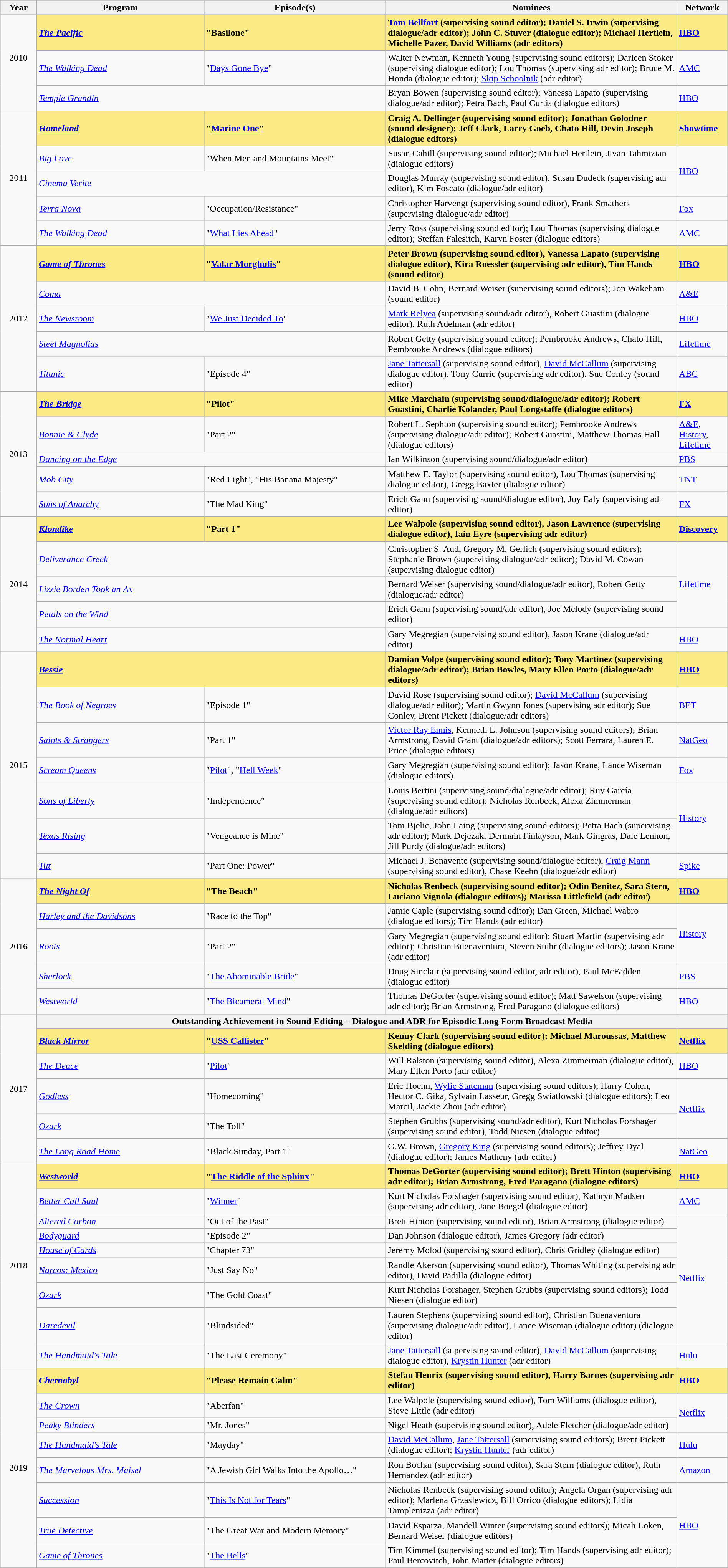<table class="wikitable" style="width:100%">
<tr bgcolor="#bebebe">
<th width="5%">Year</th>
<th width="23%">Program</th>
<th width="25%">Episode(s)</th>
<th width="40%">Nominees</th>
<th width="7%">Network</th>
</tr>
<tr>
<td rowspan=3 style="text-align:center">2010<br><br></td>
<td style="background:#FAEB86;"><strong><em><a href='#'>The Pacific</a></em></strong></td>
<td style="background:#FAEB86;"><strong>"Basilone"</strong></td>
<td style="background:#FAEB86;"><strong><a href='#'>Tom Bellfort</a> (supervising sound editor); Daniel S. Irwin (supervising dialogue/adr editor); John C. Stuver (dialogue editor); Michael Hertlein, Michelle Pazer, David Williams (adr editors)</strong></td>
<td style="background:#FAEB86;"><strong><a href='#'>HBO</a></strong></td>
</tr>
<tr>
<td><em><a href='#'>The Walking Dead</a></em></td>
<td>"<a href='#'>Days Gone Bye</a>"</td>
<td>Walter Newman, Kenneth Young (supervising sound editors); Darleen Stoker (supervising dialogue editor); Lou Thomas (supervising adr editor); Bruce M. Honda (dialogue editor); <a href='#'>Skip Schoolnik</a> (adr editor)</td>
<td><a href='#'>AMC</a></td>
</tr>
<tr>
<td colspan="2"><em><a href='#'>Temple Grandin</a></em></td>
<td>Bryan Bowen (supervising sound editor); Vanessa Lapato (supervising dialogue/adr editor); Petra Bach, Paul Curtis (dialogue editors)</td>
<td><a href='#'>HBO</a></td>
</tr>
<tr>
<td rowspan=5 style="text-align:center">2011<br></td>
<td style="background:#FAEB86;"><strong><em><a href='#'>Homeland</a></em></strong></td>
<td style="background:#FAEB86;"><strong>"<a href='#'>Marine One</a>"</strong></td>
<td style="background:#FAEB86;"><strong>Craig A. Dellinger (supervising sound editor); Jonathan Golodner (sound designer); Jeff Clark, Larry Goeb, Chato Hill, Devin Joseph (dialogue editors)</strong></td>
<td style="background:#FAEB86;"><strong><a href='#'>Showtime</a></strong></td>
</tr>
<tr>
<td><em><a href='#'>Big Love</a></em></td>
<td>"When Men and Mountains Meet"</td>
<td>Susan Cahill (supervising sound editor); Michael Hertlein, Jivan Tahmizian (dialogue editors)</td>
<td rowspan="2"><a href='#'>HBO</a></td>
</tr>
<tr>
<td colspan="2"><em><a href='#'>Cinema Verite</a></em></td>
<td>Douglas Murray (supervising sound editor), Susan Dudeck (supervising adr editor), Kim Foscato (dialogue/adr editor)</td>
</tr>
<tr>
<td><em><a href='#'>Terra Nova</a></em></td>
<td>"Occupation/Resistance"</td>
<td>Christopher Harvengt (supervising sound editor), Frank Smathers (supervising dialogue/adr editor)</td>
<td><a href='#'>Fox</a></td>
</tr>
<tr>
<td><em><a href='#'>The Walking Dead</a></em></td>
<td>"<a href='#'>What Lies Ahead</a>"</td>
<td>Jerry Ross (supervising sound editor); Lou Thomas (supervising dialogue editor); Steffan Falesitch, Karyn Foster (dialogue editors)</td>
<td><a href='#'>AMC</a></td>
</tr>
<tr>
<td rowspan=5 style="text-align:center">2012<br></td>
<td style="background:#FAEB86;"><strong><em><a href='#'>Game of Thrones</a></em></strong></td>
<td style="background:#FAEB86;"><strong>"<a href='#'>Valar Morghulis</a>"</strong></td>
<td style="background:#FAEB86;"><strong>Peter Brown (supervising sound editor), Vanessa Lapato (supervising dialogue editor), Kira Roessler (supervising adr editor), Tim Hands (sound editor)</strong></td>
<td style="background:#FAEB86;"><strong><a href='#'>HBO</a></strong></td>
</tr>
<tr>
<td colspan="2"><em><a href='#'>Coma</a></em></td>
<td>David B. Cohn, Bernard Weiser (supervising sound editors); Jon Wakeham (sound editor)</td>
<td><a href='#'>A&E</a></td>
</tr>
<tr>
<td><em><a href='#'>The Newsroom</a></em></td>
<td>"<a href='#'>We Just Decided To</a>"</td>
<td><a href='#'>Mark Relyea</a> (supervising sound/adr editor), Robert Guastini (dialogue editor), Ruth Adelman (adr editor)</td>
<td><a href='#'>HBO</a></td>
</tr>
<tr>
<td colspan="2"><em><a href='#'>Steel Magnolias</a></em></td>
<td>Robert Getty (supervising sound editor); Pembrooke Andrews, Chato Hill, Pembrooke Andrews (dialogue editors)</td>
<td><a href='#'>Lifetime</a></td>
</tr>
<tr>
<td><em><a href='#'>Titanic</a></em></td>
<td>"Episode 4"</td>
<td><a href='#'>Jane Tattersall</a> (supervising sound editor), <a href='#'>David McCallum</a> (supervising dialogue editor), Tony Currie (supervising adr editor), Sue Conley (sound editor)</td>
<td><a href='#'>ABC</a></td>
</tr>
<tr>
<td rowspan=5 style="text-align:center">2013<br></td>
<td style="background:#FAEB86;"><strong><em><a href='#'>The Bridge</a></em></strong></td>
<td style="background:#FAEB86;"><strong>"Pilot"</strong></td>
<td style="background:#FAEB86;"><strong>Mike Marchain (supervising sound/dialogue/adr editor); Robert Guastini, Charlie Kolander, Paul Longstaffe (dialogue editors)</strong></td>
<td style="background:#FAEB86;"><strong><a href='#'>FX</a></strong></td>
</tr>
<tr>
<td><em><a href='#'>Bonnie & Clyde</a></em></td>
<td>"Part 2"</td>
<td>Robert L. Sephton (supervising sound editor); Pembrooke Andrews (supervising dialogue/adr editor); Robert Guastini, Matthew Thomas Hall (dialogue editors)</td>
<td><a href='#'>A&E</a>, <a href='#'>History</a>, <a href='#'>Lifetime</a></td>
</tr>
<tr>
<td colspan="2"><em><a href='#'>Dancing on the Edge</a></em></td>
<td>Ian Wilkinson (supervising sound/dialogue/adr editor)</td>
<td><a href='#'>PBS</a></td>
</tr>
<tr>
<td><em><a href='#'>Mob City</a></em></td>
<td>"Red Light", "His Banana Majesty"</td>
<td>Matthew E. Taylor (supervising sound editor), Lou Thomas (supervising dialogue editor), Gregg Baxter (dialogue editor)</td>
<td><a href='#'>TNT</a></td>
</tr>
<tr>
<td><em><a href='#'>Sons of Anarchy</a></em></td>
<td>"The Mad King"</td>
<td>Erich Gann (supervising sound/dialogue editor), Joy Ealy (supervising adr editor)</td>
<td><a href='#'>FX</a></td>
</tr>
<tr>
<td rowspan=5 style="text-align:center">2014<br></td>
<td style="background:#FAEB86;"><strong><em><a href='#'>Klondike</a></em></strong></td>
<td style="background:#FAEB86;"><strong>"Part 1" </strong></td>
<td style="background:#FAEB86;"><strong>Lee Walpole (supervising sound editor), Jason Lawrence (supervising dialogue editor), Iain Eyre (supervising adr editor)</strong></td>
<td style="background:#FAEB86;"><strong><a href='#'>Discovery</a></strong></td>
</tr>
<tr>
<td colspan="2"><em><a href='#'>Deliverance Creek</a></em></td>
<td>Christopher S. Aud, Gregory M. Gerlich (supervising sound editors); Stephanie Brown (supervising dialogue/adr editor); David M. Cowan (supervising dialogue editor)</td>
<td rowspan="3"><a href='#'>Lifetime</a></td>
</tr>
<tr>
<td colspan="2"><em><a href='#'>Lizzie Borden Took an Ax</a></em></td>
<td>Bernard Weiser (supervising sound/dialogue/adr editor), Robert Getty (dialogue/adr editor)</td>
</tr>
<tr>
<td colspan="2"><em><a href='#'>Petals on the Wind</a></em></td>
<td>Erich Gann (supervising sound/adr editor), Joe Melody (supervising sound editor)</td>
</tr>
<tr>
<td colspan="2"><em><a href='#'>The Normal Heart</a></em></td>
<td>Gary Megregian (supervising sound editor), Jason Krane (dialogue/adr editor)</td>
<td><a href='#'>HBO</a></td>
</tr>
<tr>
<td rowspan=7 style="text-align:center">2015<br></td>
<td style="background:#FAEB86;" colspan="2"><strong><em><a href='#'>Bessie</a></em></strong></td>
<td style="background:#FAEB86;"><strong>Damian Volpe (supervising sound editor); Tony Martinez (supervising dialogue/adr editor); Brian Bowles, Mary Ellen Porto (dialogue/adr editors)</strong></td>
<td style="background:#FAEB86;"><strong><a href='#'>HBO</a></strong></td>
</tr>
<tr>
<td><em><a href='#'>The Book of Negroes</a></em></td>
<td>"Episode 1"</td>
<td>David Rose (supervising sound editor); <a href='#'>David McCallum</a> (supervising dialogue/adr editor); Martin Gwynn Jones (supervising adr editor); Sue Conley, Brent Pickett (dialogue/adr editors)</td>
<td><a href='#'>BET</a></td>
</tr>
<tr>
<td><em><a href='#'>Saints & Strangers</a></em></td>
<td>"Part 1"</td>
<td><a href='#'>Victor Ray Ennis</a>, Kenneth L. Johnson (supervising sound editors); Brian Armstrong, David Grant (dialogue/adr editors); Scott Ferrara, Lauren E. Price (dialogue editors)</td>
<td><a href='#'>NatGeo</a></td>
</tr>
<tr>
<td><em><a href='#'>Scream Queens</a></em></td>
<td>"<a href='#'>Pilot</a>", "<a href='#'>Hell Week</a>"</td>
<td>Gary Megregian (supervising sound editor); Jason Krane, Lance Wiseman (dialogue editors)</td>
<td><a href='#'>Fox</a></td>
</tr>
<tr>
<td><em><a href='#'>Sons of Liberty</a></em></td>
<td>"Independence"</td>
<td>Louis Bertini (supervising sound/dialogue/adr editor); Ruy García (supervising sound editor); Nicholas Renbeck, Alexa Zimmerman (dialogue/adr editors)</td>
<td rowspan="2"><a href='#'>History</a></td>
</tr>
<tr>
<td><em><a href='#'>Texas Rising</a></em></td>
<td>"Vengeance is Mine"</td>
<td>Tom Bjelic, John Laing (supervising sound editors); Petra Bach (supervising adr editor); Mark Dejczak, Dermain Finlayson, Mark Gingras, Dale Lennon, Jill Purdy (dialogue/adr editors)</td>
</tr>
<tr>
<td><em><a href='#'>Tut</a></em></td>
<td>"Part One: Power"</td>
<td>Michael J. Benavente (supervising sound/dialogue editor), <a href='#'>Craig Mann</a> (supervising sound editor), Chase Keehn (dialogue/adr editor)</td>
<td><a href='#'>Spike</a></td>
</tr>
<tr>
<td rowspan=5 style="text-align:center">2016<br></td>
<td style="background:#FAEB86;"><strong><em><a href='#'>The Night Of</a></em></strong></td>
<td style="background:#FAEB86;"><strong>"The Beach"</strong></td>
<td style="background:#FAEB86;"><strong>Nicholas Renbeck (supervising sound editor); Odin Benitez, Sara Stern, Luciano Vignola (dialogue editors); Marissa Littlefield (adr editor)</strong></td>
<td style="background:#FAEB86;"><strong><a href='#'>HBO</a></strong></td>
</tr>
<tr>
<td><em><a href='#'>Harley and the Davidsons</a></em></td>
<td>"Race to the Top"</td>
<td>Jamie Caple (supervising sound editor); Dan Green, Michael Wabro (dialogue editors); Tim Hands (adr editor)</td>
<td rowspan="2"><a href='#'>History</a></td>
</tr>
<tr>
<td><em><a href='#'>Roots</a></em></td>
<td>"Part 2"</td>
<td>Gary Megregian (supervising sound editor); Stuart Martin (supervising adr editor); Christian Buenaventura, Steven Stuhr (dialogue editors); Jason Krane (adr editor)</td>
</tr>
<tr>
<td><em><a href='#'>Sherlock</a></em></td>
<td>"<a href='#'>The Abominable Bride</a>"</td>
<td>Doug Sinclair (supervising sound editor, adr editor), Paul McFadden (dialogue editor)</td>
<td><a href='#'>PBS</a></td>
</tr>
<tr>
<td><em><a href='#'>Westworld</a></em></td>
<td>"<a href='#'>The Bicameral Mind</a>"</td>
<td>Thomas DeGorter (supervising sound editor); Matt Sawelson (supervising adr editor); Brian Armstrong, Fred Paragano (dialogue editors)</td>
<td><a href='#'>HBO</a></td>
</tr>
<tr>
<td rowspan=6 style="text-align:center">2017<br></td>
<th colspan="4">Outstanding Achievement in Sound Editing – Dialogue and ADR for Episodic Long Form Broadcast Media</th>
</tr>
<tr>
<td style="background:#FAEB86;"><strong><em><a href='#'>Black Mirror</a></em></strong></td>
<td style="background:#FAEB86;"><strong>"<a href='#'>USS Callister</a>" </strong></td>
<td style="background:#FAEB86;"><strong>Kenny Clark (supervising sound editor); Michael Maroussas, Matthew Skelding (dialogue editors)</strong></td>
<td style="background:#FAEB86;"><strong><a href='#'>Netflix</a></strong></td>
</tr>
<tr>
<td><em><a href='#'>The Deuce</a></em></td>
<td>"<a href='#'>Pilot</a>"</td>
<td>Will Ralston (supervising sound editor), Alexa Zimmerman (dialogue editor), Mary Ellen Porto (adr editor)</td>
<td><a href='#'>HBO</a></td>
</tr>
<tr>
<td><em><a href='#'>Godless</a></em></td>
<td>"Homecoming"</td>
<td>Eric Hoehn, <a href='#'>Wylie Stateman</a> (supervising sound editors); Harry Cohen, Hector C. Gika, Sylvain Lasseur, Gregg Swiatlowski (dialogue editors); Leo Marcil, Jackie Zhou (adr editor)</td>
<td rowspan="2"><a href='#'>Netflix</a></td>
</tr>
<tr>
<td><em><a href='#'>Ozark</a></em></td>
<td>"The Toll"</td>
<td>Stephen Grubbs (supervising sound/adr editor), Kurt Nicholas Forshager (supervising sound editor), Todd Niesen (dialogue editor)</td>
</tr>
<tr>
<td><em><a href='#'>The Long Road Home</a></em></td>
<td>"Black Sunday, Part 1"</td>
<td>G.W. Brown, <a href='#'>Gregory King</a> (supervising sound editors); Jeffrey Dyal (dialogue editor); James Matheny (adr editor)</td>
<td><a href='#'>NatGeo</a></td>
</tr>
<tr>
<td rowspan=9 style="text-align:center">2018<br></td>
<td style="background:#FAEB86;"><strong><em><a href='#'>Westworld</a></em></strong></td>
<td style="background:#FAEB86;"><strong>"<a href='#'>The Riddle of the Sphinx</a>"</strong></td>
<td style="background:#FAEB86;"><strong>Thomas DeGorter (supervising sound editor); Brett Hinton (supervising adr editor); Brian Armstrong, Fred Paragano (dialogue editors)</strong></td>
<td style="background:#FAEB86;"><strong><a href='#'>HBO</a></strong></td>
</tr>
<tr>
<td><em><a href='#'>Better Call Saul</a></em></td>
<td>"<a href='#'>Winner</a>"</td>
<td>Kurt Nicholas Forshager (supervising sound editor), Kathryn Madsen (supervising adr editor), Jane Boegel (dialogue editor)</td>
<td><a href='#'>AMC</a></td>
</tr>
<tr>
<td><em><a href='#'>Altered Carbon</a></em></td>
<td>"Out of the Past"</td>
<td>Brett Hinton (supervising sound editor), Brian Armstrong (dialogue editor)</td>
<td rowspan="6"><a href='#'>Netflix</a></td>
</tr>
<tr>
<td><em><a href='#'>Bodyguard</a></em></td>
<td>"Episode 2"</td>
<td>Dan Johnson (dialogue editor), James Gregory (adr editor)</td>
</tr>
<tr>
<td><em><a href='#'>House of Cards</a></em></td>
<td>"Chapter 73"</td>
<td>Jeremy Molod (supervising sound editor), Chris Gridley (dialogue editor)</td>
</tr>
<tr>
<td><em><a href='#'>Narcos: Mexico</a></em></td>
<td>"Just Say No"</td>
<td>Randle Akerson (supervising sound editor), Thomas Whiting (supervising adr editor), David Padilla (dialogue editor)</td>
</tr>
<tr>
<td><em><a href='#'>Ozark</a></em></td>
<td>"The Gold Coast"</td>
<td>Kurt Nicholas Forshager, Stephen Grubbs (supervising sound editors); Todd Niesen (dialogue editor)</td>
</tr>
<tr>
<td><em><a href='#'>Daredevil</a></em></td>
<td>"Blindsided"</td>
<td>Lauren Stephens (supervising sound editor), Christian Buenaventura (supervising dialogue/adr editor), Lance Wiseman (dialogue editor) (dialogue editor)</td>
</tr>
<tr>
<td><em><a href='#'>The Handmaid's Tale</a></em></td>
<td>"The Last Ceremony"</td>
<td><a href='#'>Jane Tattersall</a> (supervising sound editor), <a href='#'>David McCallum</a> (supervising dialogue editor), <a href='#'>Krystin Hunter</a> (adr editor)</td>
<td><a href='#'>Hulu</a></td>
</tr>
<tr>
<td rowspan=8 style="text-align:center">2019<br></td>
<td style="background:#FAEB86;"><strong><em><a href='#'>Chernobyl</a></em></strong></td>
<td style="background:#FAEB86;"><strong>"Please Remain Calm"</strong></td>
<td style="background:#FAEB86;"><strong>Stefan Henrix (supervising sound editor), Harry Barnes (supervising adr editor)</strong></td>
<td style="background:#FAEB86;"><strong><a href='#'>HBO</a></strong></td>
</tr>
<tr>
<td><em><a href='#'>The Crown</a></em></td>
<td>"Aberfan"</td>
<td>Lee Walpole (supervising sound editor), Tom Williams (dialogue editor), Steve Little (adr editor)</td>
<td rowspan="2"><a href='#'>Netflix</a></td>
</tr>
<tr>
<td><em><a href='#'>Peaky Blinders</a></em></td>
<td>"Mr. Jones"</td>
<td>Nigel Heath (supervising sound editor), Adele Fletcher (dialogue/adr editor)</td>
</tr>
<tr>
<td><em><a href='#'>The Handmaid's Tale</a></em></td>
<td>"Mayday"</td>
<td><a href='#'>David McCallum</a>, <a href='#'>Jane Tattersall</a> (supervising sound editors); Brent Pickett (dialogue editor); <a href='#'>Krystin Hunter</a> (adr editor)</td>
<td><a href='#'>Hulu</a></td>
</tr>
<tr>
<td><em><a href='#'>The Marvelous Mrs. Maisel</a></em></td>
<td>"A Jewish Girl Walks Into the Apollo…"</td>
<td>Ron Bochar (supervising sound editor), Sara Stern (dialogue editor), Ruth Hernandez (adr editor)</td>
<td><a href='#'>Amazon</a></td>
</tr>
<tr>
<td><em><a href='#'>Succession</a></em></td>
<td>"<a href='#'>This Is Not for Tears</a>"</td>
<td>Nicholas Renbeck (supervising sound editor); Angela Organ (supervising adr editor); Marlena Grzaslewicz, Bill Orrico (dialogue editors); Lidia Tamplenizza (adr editor)</td>
<td rowspan="3"><a href='#'>HBO</a></td>
</tr>
<tr>
<td><em><a href='#'>True Detective</a></em></td>
<td>"The Great War and Modern Memory"</td>
<td>David Esparza, Mandell Winter (supervising sound editors); Micah Loken, Bernard Weiser (dialogue editors)</td>
</tr>
<tr>
<td><em><a href='#'>Game of Thrones</a></em></td>
<td>"<a href='#'>The Bells</a>"</td>
<td>Tim Kimmel (supervising sound editor); Tim Hands (supervising adr editor); Paul Bercovitch, John Matter (dialogue editors)</td>
</tr>
<tr>
</tr>
</table>
